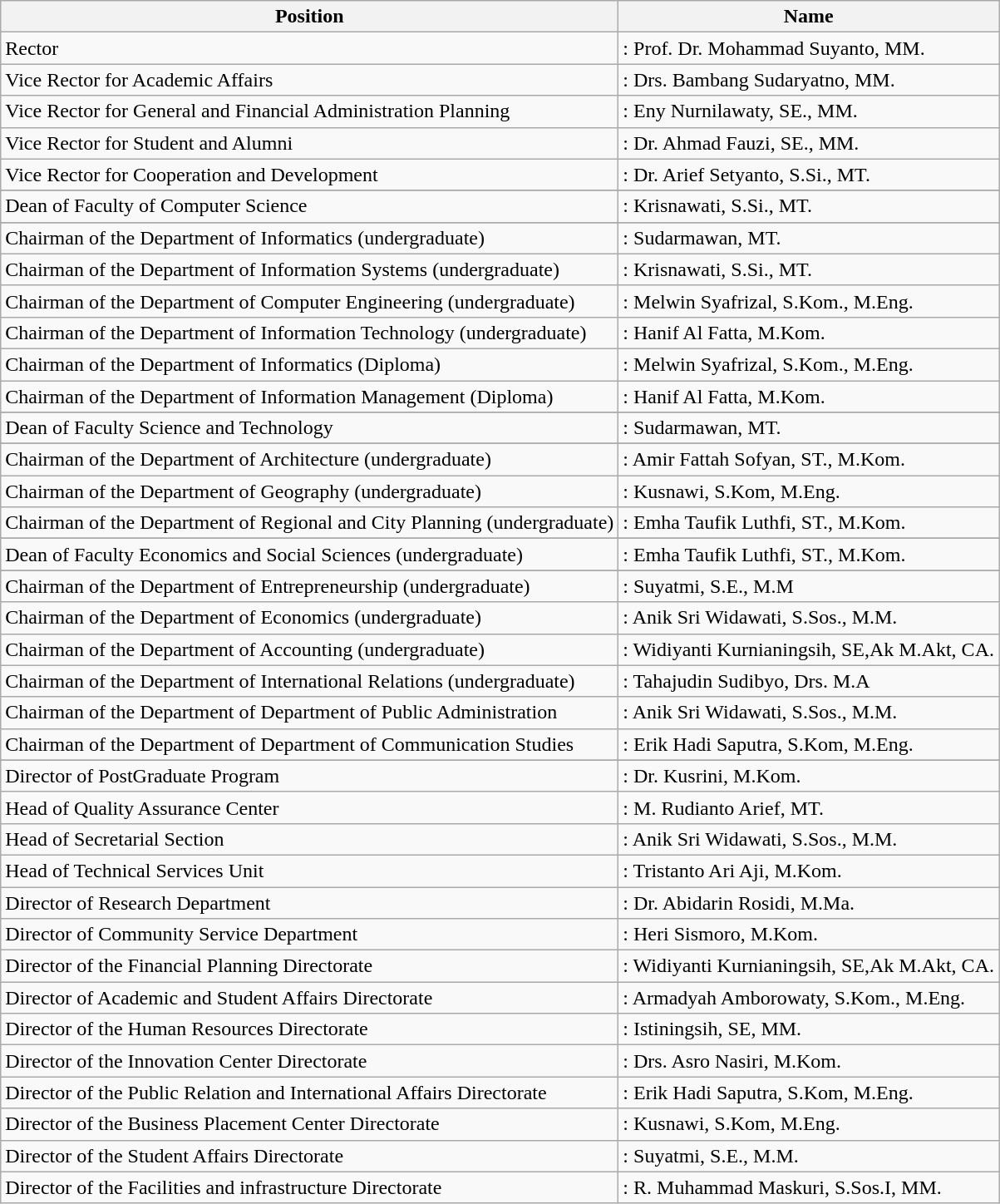<table class="wikitable">
<tr>
<th>Position</th>
<th>Name</th>
</tr>
<tr>
<td>Rector</td>
<td>: Prof. Dr. Mohammad Suyanto, MM.</td>
</tr>
<tr>
<td>Vice Rector for Academic Affairs</td>
<td>: Drs. Bambang Sudaryatno, MM.</td>
</tr>
<tr>
<td>Vice Rector for General and Financial Administration Planning</td>
<td>: Eny Nurnilawaty, SE., MM.</td>
</tr>
<tr>
<td>Vice Rector for Student and Alumni</td>
<td>: Dr. Ahmad Fauzi, SE., MM.</td>
</tr>
<tr>
<td>Vice Rector for Cooperation and Development</td>
<td>: Dr. Arief Setyanto, S.Si., MT.</td>
</tr>
<tr>
</tr>
<tr>
<td>Dean of Faculty of Computer Science</td>
<td>: Krisnawati, S.Si., MT.</td>
</tr>
<tr>
</tr>
<tr>
<td>Chairman of the Department of Informatics (undergraduate)</td>
<td>: Sudarmawan, MT.</td>
</tr>
<tr>
<td>Chairman of the Department of Information Systems (undergraduate)</td>
<td>: Krisnawati, S.Si., MT.</td>
</tr>
<tr>
<td>Chairman of the Department of Computer Engineering (undergraduate)</td>
<td>: Melwin Syafrizal, S.Kom., M.Eng.</td>
</tr>
<tr>
<td>Chairman of the Department of Information Technology (undergraduate)</td>
<td>: Hanif Al Fatta, M.Kom.</td>
</tr>
<tr>
<td>Chairman of the Department of Informatics (Diploma)</td>
<td>: Melwin Syafrizal, S.Kom., M.Eng.</td>
</tr>
<tr>
<td>Chairman of the Department of Information Management (Diploma)</td>
<td>: Hanif Al Fatta, M.Kom.</td>
</tr>
<tr>
</tr>
<tr>
<td>Dean of Faculty Science and Technology</td>
<td>: Sudarmawan, MT.</td>
</tr>
<tr>
</tr>
<tr>
<td>Chairman of the Department of Architecture (undergraduate)</td>
<td>: Amir Fattah Sofyan, ST., M.Kom.</td>
</tr>
<tr>
<td>Chairman of the Department of Geography (undergraduate)</td>
<td>: Kusnawi, S.Kom, M.Eng.</td>
</tr>
<tr>
<td>Chairman of the Department of Regional and City Planning (undergraduate)</td>
<td>: Emha Taufik Luthfi, ST., M.Kom.</td>
</tr>
<tr>
</tr>
<tr>
<td>Dean of Faculty Economics and Social Sciences (undergraduate)</td>
<td>: Emha Taufik Luthfi, ST., M.Kom.</td>
</tr>
<tr>
</tr>
<tr>
<td>Chairman of the Department of Entrepreneurship (undergraduate)</td>
<td>: Suyatmi, S.E., M.M</td>
</tr>
<tr>
<td>Chairman of the Department of Economics (undergraduate)</td>
<td>: Anik Sri Widawati, S.Sos., M.M.</td>
</tr>
<tr>
<td>Chairman of the Department of Accounting (undergraduate)</td>
<td>: Widiyanti Kurnianingsih, SE,Ak M.Akt, CA.</td>
</tr>
<tr>
<td>Chairman of the Department of International Relations (undergraduate)</td>
<td>: Tahajudin Sudibyo, Drs. M.A</td>
</tr>
<tr>
<td>Chairman of the Department of Department of Public Administration</td>
<td>: Anik Sri Widawati, S.Sos., M.M.</td>
</tr>
<tr>
<td>Chairman of the Department of Department of Communication Studies</td>
<td>: Erik Hadi Saputra, S.Kom, M.Eng.</td>
</tr>
<tr>
</tr>
<tr>
<td>Director of PostGraduate Program</td>
<td>: Dr. Kusrini, M.Kom.</td>
</tr>
<tr>
<td>Head of Quality Assurance Center</td>
<td>: M. Rudianto Arief, MT.</td>
</tr>
<tr>
<td>Head of Secretarial Section</td>
<td>: Anik Sri Widawati, S.Sos., M.M.</td>
</tr>
<tr>
<td>Head of Technical Services Unit</td>
<td>: Tristanto Ari Aji, M.Kom.</td>
</tr>
<tr>
<td>Director of Research Department</td>
<td>: Dr. Abidarin Rosidi, M.Ma.</td>
</tr>
<tr>
<td>Director of Community Service Department</td>
<td>: Heri Sismoro, M.Kom.</td>
</tr>
<tr>
<td>Director of the Financial Planning Directorate</td>
<td>: Widiyanti Kurnianingsih, SE,Ak M.Akt, CA.</td>
</tr>
<tr>
<td>Director of Academic and Student Affairs Directorate</td>
<td>: Armadyah Amborowaty, S.Kom., M.Eng.</td>
</tr>
<tr>
<td>Director of the Human Resources Directorate</td>
<td>: Istiningsih, SE, MM.</td>
</tr>
<tr>
<td>Director of the Innovation Center Directorate</td>
<td>: Drs. Asro Nasiri, M.Kom.</td>
</tr>
<tr>
<td>Director of the Public Relation and International Affairs Directorate</td>
<td>: Erik Hadi Saputra, S.Kom, M.Eng.</td>
</tr>
<tr>
<td>Director of the Business Placement Center Directorate</td>
<td>: Kusnawi, S.Kom, M.Eng.</td>
</tr>
<tr>
<td>Director of the Student Affairs Directorate</td>
<td>: Suyatmi, S.E., M.M.</td>
</tr>
<tr>
<td>Director of the Facilities and infrastructure Directorate</td>
<td>: R. Muhammad Maskuri, S.Sos.I, MM.</td>
</tr>
</table>
